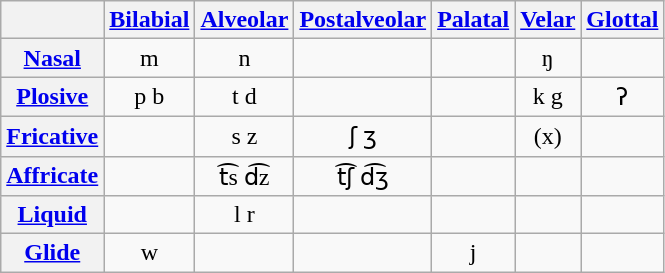<table class="wikitable" style="text-align: center;">
<tr>
<th></th>
<th><a href='#'>Bilabial</a></th>
<th><a href='#'>Alveolar</a></th>
<th><a href='#'>Postalveolar</a></th>
<th><a href='#'>Palatal</a></th>
<th><a href='#'>Velar</a></th>
<th><a href='#'>Glottal</a></th>
</tr>
<tr>
<th><a href='#'>Nasal</a></th>
<td>m</td>
<td>n</td>
<td></td>
<td></td>
<td>ŋ</td>
<td></td>
</tr>
<tr>
<th><a href='#'>Plosive</a></th>
<td>p  b</td>
<td>t  d</td>
<td></td>
<td></td>
<td>k  g</td>
<td>ʔ</td>
</tr>
<tr>
<th><a href='#'>Fricative</a></th>
<td></td>
<td>s  z</td>
<td>ʃ  ʒ</td>
<td></td>
<td>(x)</td>
<td></td>
</tr>
<tr>
<th><a href='#'>Affricate</a></th>
<td></td>
<td>t͡s  d͡z</td>
<td>t͡ʃ  d͡ʒ</td>
<td></td>
<td></td>
<td></td>
</tr>
<tr>
<th><a href='#'>Liquid</a></th>
<td></td>
<td>l  r</td>
<td></td>
<td></td>
<td></td>
<td></td>
</tr>
<tr>
<th><a href='#'>Glide</a></th>
<td>w</td>
<td></td>
<td></td>
<td>j</td>
<td></td>
<td></td>
</tr>
</table>
